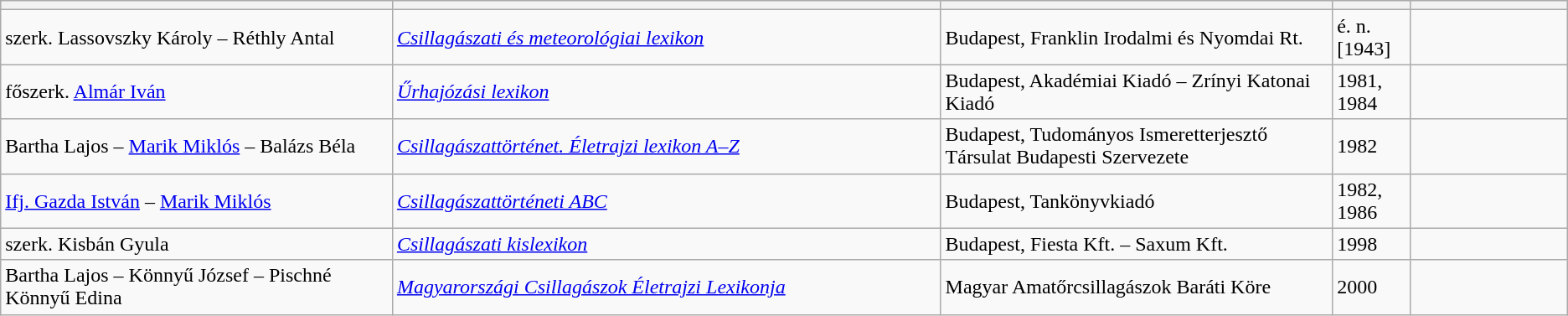<table class="wikitable sortable">
<tr>
<th bgcolor="#DAA520" width="25%"></th>
<th bgcolor="#DAA520" width="35%"></th>
<th bgcolor="#DAA520" width="25%"></th>
<th bgcolor="#DAA520" width="5%"></th>
<th bgcolor="#DAA520" width="10%"></th>
</tr>
<tr>
<td>szerk. Lassovszky Károly – Réthly Antal</td>
<td><em><a href='#'>Csillagászati és meteorológiai lexikon</a></em></td>
<td>Budapest, Franklin Irodalmi és Nyomdai Rt.</td>
<td>é. n. [1943]</td>
<td></td>
</tr>
<tr>
<td>főszerk. <a href='#'>Almár Iván</a></td>
<td><em><a href='#'>Űrhajózási lexikon</a></em></td>
<td>Budapest, Akadémiai Kiadó – Zrínyi Katonai Kiadó</td>
<td>1981, 1984</td>
<td></td>
</tr>
<tr>
<td>Bartha Lajos – <a href='#'>Marik Miklós</a> – Balázs Béla</td>
<td><em><a href='#'>Csillagászattörténet. Életrajzi lexikon A–Z</a></em></td>
<td>Budapest, Tudományos Ismeretterjesztő Társulat Budapesti Szervezete</td>
<td>1982</td>
<td></td>
</tr>
<tr>
<td><a href='#'>Ifj. Gazda István</a> – <a href='#'>Marik Miklós</a></td>
<td><em><a href='#'>Csillagászattörténeti ABC</a></em></td>
<td>Budapest, Tankönyvkiadó</td>
<td>1982, 1986</td>
<td></td>
</tr>
<tr>
<td>szerk. Kisbán Gyula</td>
<td><em><a href='#'>Csillagászati kislexikon</a></em></td>
<td>Budapest, Fiesta Kft. – Saxum Kft.</td>
<td>1998</td>
<td></td>
</tr>
<tr>
<td>Bartha Lajos – Könnyű József – Pischné Könnyű Edina</td>
<td><em><a href='#'>Magyarországi Csillagászok Életrajzi Lexikonja</a></em></td>
<td>Magyar Amatőrcsillagászok Baráti Köre</td>
<td>2000</td>
<td></td>
</tr>
</table>
